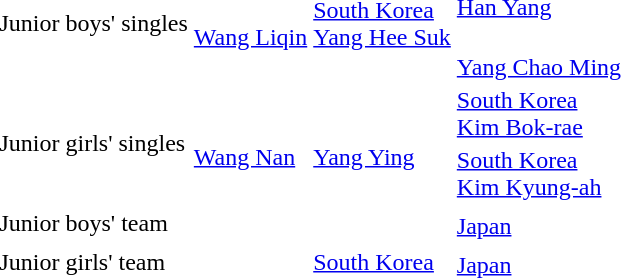<table>
<tr>
<td rowspan=2>Junior boys' singles</td>
<td rowspan=2><br><a href='#'>Wang Liqin</a></td>
<td rowspan=2> <a href='#'>South Korea</a><br><a href='#'>Yang Hee Suk</a></td>
<td><br><a href='#'>Han Yang</a></td>
</tr>
<tr>
<td><br><a href='#'>Yang Chao Ming</a></td>
</tr>
<tr>
<td rowspan=2>Junior girls' singles</td>
<td rowspan=2><br><a href='#'>Wang Nan</a></td>
<td rowspan=2><br><a href='#'>Yang Ying</a></td>
<td> <a href='#'>South Korea</a><br><a href='#'>Kim Bok-rae</a></td>
</tr>
<tr>
<td> <a href='#'>South Korea</a><br><a href='#'>Kim Kyung-ah</a></td>
</tr>
<tr>
<td rowspan=2>Junior boys' team</td>
<td rowspan=2></td>
<td rowspan=2></td>
<td></td>
</tr>
<tr>
<td> <a href='#'>Japan</a></td>
</tr>
<tr>
<td rowspan=2>Junior girls' team</td>
<td rowspan=2></td>
<td rowspan=2> <a href='#'>South Korea</a></td>
<td></td>
</tr>
<tr>
<td> <a href='#'>Japan</a></td>
</tr>
</table>
